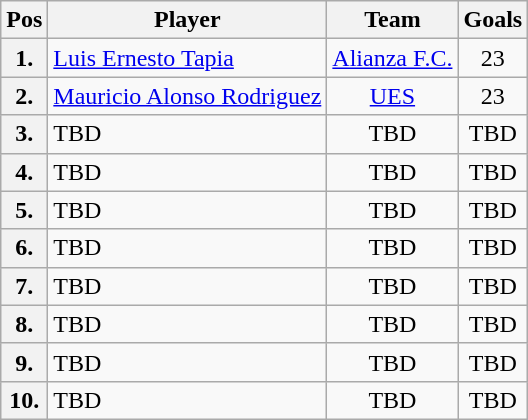<table class="wikitable">
<tr>
<th align="center">Pos</th>
<th align="center">Player</th>
<th align="center">Team</th>
<th align="center">Goals</th>
</tr>
<tr>
<th align="center">1.</th>
<td>  <a href='#'>Luis Ernesto Tapia</a></td>
<td align="center"><a href='#'>Alianza F.C.</a></td>
<td align="center">23</td>
</tr>
<tr>
<th align="center">2.</th>
<td> <a href='#'>Mauricio Alonso Rodriguez</a></td>
<td align="center"><a href='#'>UES</a></td>
<td align="center">23</td>
</tr>
<tr>
<th align="center">3.</th>
<td>  TBD</td>
<td align="center">TBD</td>
<td align="center">TBD</td>
</tr>
<tr>
<th align="center">4.</th>
<td>  TBD</td>
<td align="center">TBD</td>
<td align="center">TBD</td>
</tr>
<tr>
<th align="center">5.</th>
<td>  TBD</td>
<td align="center">TBD</td>
<td align="center">TBD</td>
</tr>
<tr>
<th align="center">6.</th>
<td>  TBD</td>
<td align="center">TBD</td>
<td align="center">TBD</td>
</tr>
<tr>
<th align="center">7.</th>
<td>  TBD</td>
<td align="center">TBD</td>
<td align="center">TBD</td>
</tr>
<tr>
<th align="center">8.</th>
<td>  TBD</td>
<td align="center">TBD</td>
<td align="center">TBD</td>
</tr>
<tr>
<th align="center">9.</th>
<td>  TBD</td>
<td align="center">TBD</td>
<td align="center">TBD</td>
</tr>
<tr>
<th align="center">10.</th>
<td>  TBD</td>
<td align="center">TBD</td>
<td align="center">TBD</td>
</tr>
</table>
